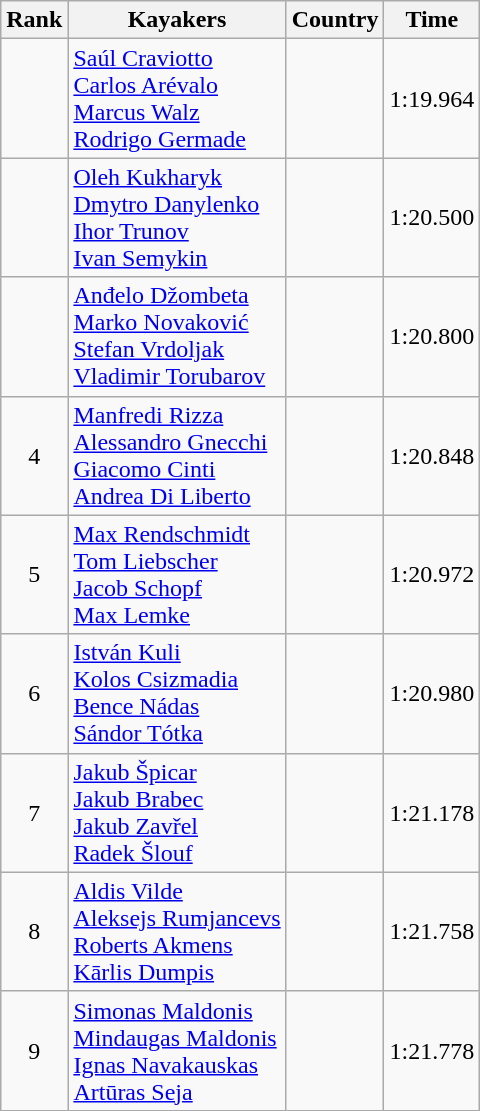<table class="wikitable" style="text-align:center">
<tr>
<th>Rank</th>
<th>Kayakers</th>
<th>Country</th>
<th>Time</th>
</tr>
<tr>
<td></td>
<td align=left><a href='#'>Saúl Craviotto</a><br><a href='#'>Carlos Arévalo</a><br><a href='#'>Marcus Walz</a><br><a href='#'>Rodrigo Germade</a></td>
<td align=left></td>
<td>1:19.964</td>
</tr>
<tr>
<td></td>
<td align=left><a href='#'>Oleh Kukharyk</a><br><a href='#'>Dmytro Danylenko</a><br><a href='#'>Ihor Trunov</a><br><a href='#'>Ivan Semykin</a></td>
<td align=left></td>
<td>1:20.500</td>
</tr>
<tr>
<td></td>
<td align=left><a href='#'>Anđelo Džombeta</a><br><a href='#'>Marko Novaković</a><br><a href='#'>Stefan Vrdoljak</a><br><a href='#'>Vladimir Torubarov</a></td>
<td align=left></td>
<td>1:20.800</td>
</tr>
<tr>
<td>4</td>
<td align=left><a href='#'>Manfredi Rizza</a><br><a href='#'>Alessandro Gnecchi</a><br><a href='#'>Giacomo Cinti</a><br><a href='#'>Andrea Di Liberto</a></td>
<td align=left></td>
<td>1:20.848</td>
</tr>
<tr>
<td>5</td>
<td align=left><a href='#'>Max Rendschmidt</a><br><a href='#'>Tom Liebscher</a><br><a href='#'>Jacob Schopf</a><br><a href='#'>Max Lemke</a></td>
<td align=left></td>
<td>1:20.972</td>
</tr>
<tr>
<td>6</td>
<td align=left><a href='#'>István Kuli</a><br><a href='#'>Kolos Csizmadia</a><br><a href='#'>Bence Nádas</a><br><a href='#'>Sándor Tótka</a></td>
<td align=left></td>
<td>1:20.980</td>
</tr>
<tr>
<td>7</td>
<td align=left><a href='#'>Jakub Špicar</a><br><a href='#'>Jakub Brabec</a><br><a href='#'>Jakub Zavřel</a><br><a href='#'>Radek Šlouf</a></td>
<td align=left></td>
<td>1:21.178</td>
</tr>
<tr>
<td>8</td>
<td align=left><a href='#'>Aldis Vilde</a><br><a href='#'>Aleksejs Rumjancevs</a><br><a href='#'>Roberts Akmens</a><br><a href='#'>Kārlis Dumpis</a></td>
<td align=left></td>
<td>1:21.758</td>
</tr>
<tr>
<td>9</td>
<td align=left><a href='#'>Simonas Maldonis</a><br><a href='#'>Mindaugas Maldonis</a><br><a href='#'>Ignas Navakauskas</a><br><a href='#'>Artūras Seja</a></td>
<td align=left></td>
<td>1:21.778</td>
</tr>
</table>
